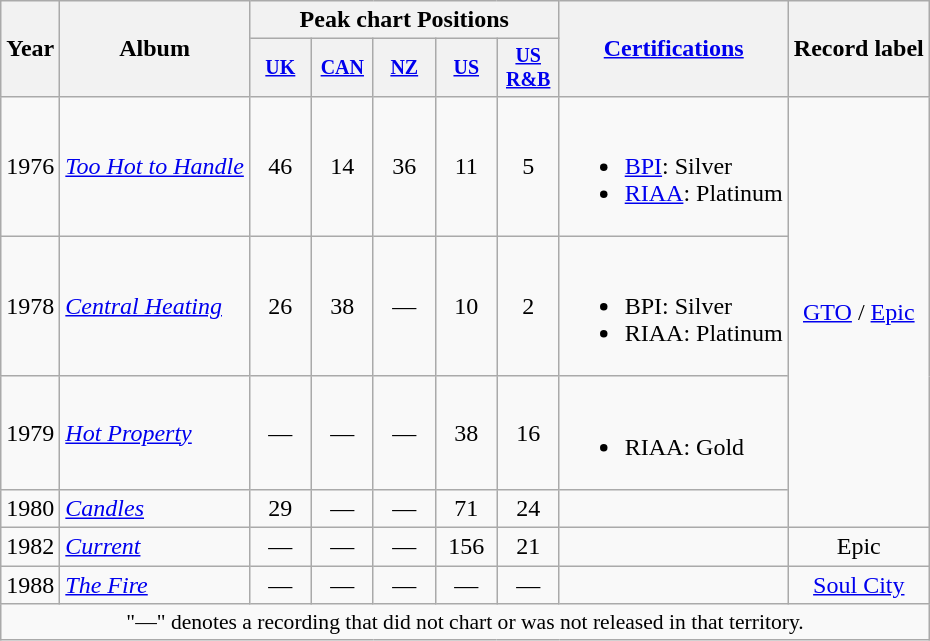<table class="wikitable" style="text-align:center;">
<tr>
<th rowspan="2">Year</th>
<th rowspan="2">Album</th>
<th colspan="5">Peak chart Positions</th>
<th rowspan="2"><a href='#'>Certifications</a></th>
<th rowspan="2">Record label</th>
</tr>
<tr style="font-size:smaller;">
<th width="35"><a href='#'>UK</a><br></th>
<th width="35"><a href='#'>CAN</a><br></th>
<th width="35"><a href='#'>NZ</a> <br></th>
<th width="35"><a href='#'>US</a><br></th>
<th width="35"><a href='#'>US<br>R&B</a><br></th>
</tr>
<tr>
<td>1976</td>
<td align="left"><em><a href='#'>Too Hot to Handle</a></em></td>
<td>46</td>
<td>14</td>
<td>36</td>
<td>11</td>
<td>5</td>
<td align=left><br><ul><li><a href='#'>BPI</a>: Silver</li><li><a href='#'>RIAA</a>: Platinum</li></ul></td>
<td rowspan="4"><a href='#'>GTO</a> / <a href='#'>Epic</a></td>
</tr>
<tr>
<td>1978</td>
<td align="left"><em><a href='#'>Central Heating</a></em></td>
<td>26</td>
<td>38</td>
<td>—</td>
<td>10</td>
<td>2</td>
<td align=left><br><ul><li>BPI: Silver</li><li>RIAA: Platinum</li></ul></td>
</tr>
<tr>
<td>1979</td>
<td align="left"><em><a href='#'>Hot Property</a></em></td>
<td>—</td>
<td>—</td>
<td>—</td>
<td>38</td>
<td>16</td>
<td align=left><br><ul><li>RIAA: Gold</li></ul></td>
</tr>
<tr>
<td>1980</td>
<td align="left"><em><a href='#'>Candles</a></em></td>
<td>29</td>
<td>—</td>
<td>—</td>
<td>71</td>
<td>24</td>
<td align=left></td>
</tr>
<tr>
<td>1982</td>
<td align="left"><em><a href='#'>Current</a></em></td>
<td>—</td>
<td>—</td>
<td>—</td>
<td>156</td>
<td>21</td>
<td align=left></td>
<td rowspan="1">Epic</td>
</tr>
<tr>
<td>1988</td>
<td align="left"><em><a href='#'>The Fire</a></em></td>
<td>—</td>
<td>—</td>
<td>—</td>
<td>—</td>
<td>—</td>
<td align=left></td>
<td rowspan="1"><a href='#'>Soul City</a></td>
</tr>
<tr>
<td colspan="15" style="font-size:90%">"—" denotes a recording that did not chart or was not released in that territory.</td>
</tr>
</table>
